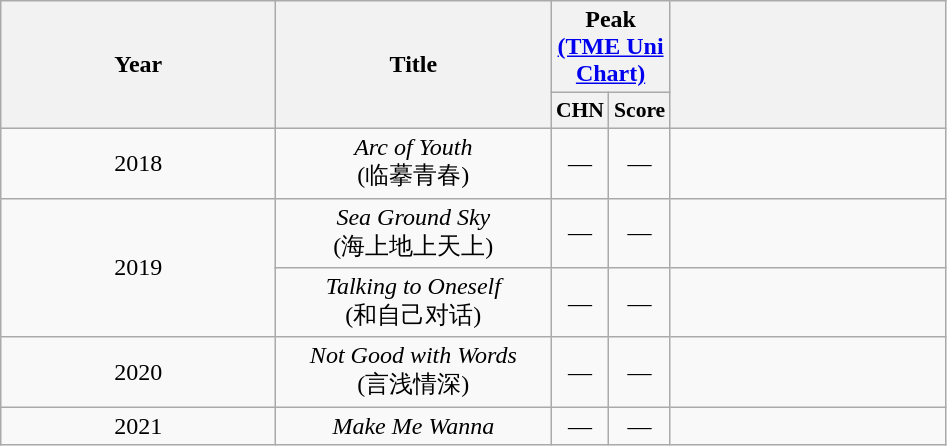<table class="wikitable plainrowheaders" style="text-align:center;">
<tr>
<th scope="col" rowspan="2" style="width:11em;">Year</th>
<th scope="col" rowspan="2" style="width:11em;">Title</th>
<th scope="col" colspan="2">Peak <br><a href='#'>(TME Uni Chart)</a></th>
<th scope="col" rowspan="2" style="width:11em;"></th>
</tr>
<tr>
<th scope="col" style="width:2em;font-size:90%;">CHN</th>
<th scope="col" style="width:2em;font-size:90%;">Score</th>
</tr>
<tr |->
<td rowspan="1">2018</td>
<td><em>Arc of Youth</em><br>(临摹青春)</td>
<td style="text-align:center">—</td>
<td style="text-align:center">—</td>
<td></td>
</tr>
<tr>
<td rowspan="2">2019</td>
<td><em>Sea Ground Sky</em><br>(海上地上天上)</td>
<td style="text-align:center">—</td>
<td style="text-align:center">—</td>
<td></td>
</tr>
<tr>
<td><em>Talking to Oneself</em><br>(和自己对话)</td>
<td style="text-align:center">—</td>
<td style="text-align:center">—</td>
<td></td>
</tr>
<tr>
<td>2020</td>
<td><em>Not Good with Words</em><br>(言浅情深)</td>
<td style="text-align:center">—</td>
<td style="text-align:center">—</td>
<td></td>
</tr>
<tr>
<td>2021</td>
<td><em>Make Me Wanna</em></td>
<td style="text-align:center">—</td>
<td style="text-align:center">—</td>
<td></td>
</tr>
</table>
